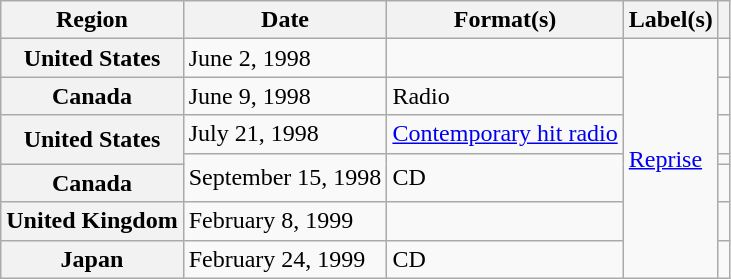<table class="wikitable plainrowheaders">
<tr>
<th scope="col">Region</th>
<th scope="col">Date</th>
<th scope="col">Format(s)</th>
<th scope="col">Label(s)</th>
<th scope="col"></th>
</tr>
<tr>
<th scope="row">United States</th>
<td>June 2, 1998</td>
<td></td>
<td rowspan="7"><a href='#'>Reprise</a></td>
<td></td>
</tr>
<tr>
<th scope="row">Canada</th>
<td>June 9, 1998</td>
<td>Radio</td>
<td></td>
</tr>
<tr>
<th scope="row" rowspan="2">United States</th>
<td>July 21, 1998</td>
<td><a href='#'>Contemporary hit radio</a></td>
<td></td>
</tr>
<tr>
<td rowspan="2">September 15, 1998</td>
<td rowspan="2">CD</td>
<td></td>
</tr>
<tr>
<th scope="row">Canada</th>
<td></td>
</tr>
<tr>
<th scope="row">United Kingdom</th>
<td>February 8, 1999</td>
<td></td>
<td></td>
</tr>
<tr>
<th scope="row">Japan</th>
<td>February 24, 1999</td>
<td>CD</td>
<td></td>
</tr>
</table>
